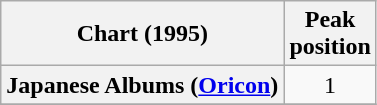<table class="wikitable sortable plainrowheaders">
<tr>
<th>Chart (1995)</th>
<th>Peak<br>position</th>
</tr>
<tr>
<th scope="row">Japanese Albums (<a href='#'>Oricon</a>)</th>
<td align="center">1</td>
</tr>
<tr>
</tr>
</table>
